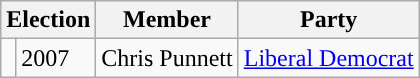<table class="wikitable">
<tr>
<th colspan="2">Election</th>
<th>Member</th>
<th>Party</th>
</tr>
<tr>
<td style="background-color: "></td>
<td>2007</td>
<td>Chris Punnett</td>
<td><a href='#'>Liberal Democrat</a></td>
</tr>
</table>
